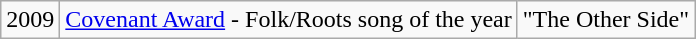<table class="wikitable sortable">
<tr>
<td align="left">2009</td>
<td align="left"><a href='#'>Covenant Award</a> - Folk/Roots song of the year</td>
<td style="text-align:center;">"The Other Side"</td>
</tr>
</table>
